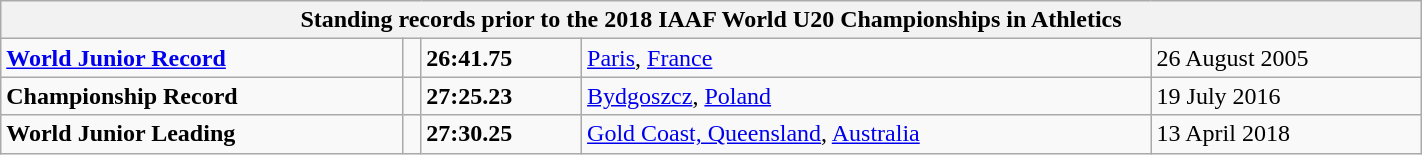<table class="wikitable" width=75%>
<tr>
<th colspan="5">Standing records prior to the 2018 IAAF World U20 Championships in Athletics</th>
</tr>
<tr>
<td><strong><a href='#'>World Junior Record</a></strong></td>
<td></td>
<td><strong>26:41.75</strong></td>
<td><a href='#'>Paris</a>, <a href='#'>France</a></td>
<td>26 August 2005</td>
</tr>
<tr>
<td><strong>Championship Record</strong></td>
<td></td>
<td><strong>27:25.23</strong></td>
<td><a href='#'>Bydgoszcz</a>, <a href='#'>Poland</a></td>
<td>19 July 2016</td>
</tr>
<tr>
<td><strong>World Junior Leading</strong></td>
<td></td>
<td><strong>27:30.25</strong></td>
<td><a href='#'>Gold Coast, Queensland</a>, <a href='#'>Australia</a></td>
<td>13 April 2018</td>
</tr>
</table>
